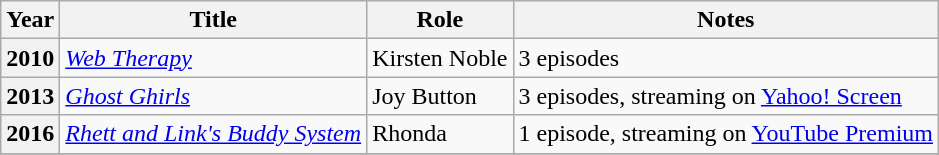<table class="wikitable plainrowheaders">
<tr>
<th scope="col">Year</th>
<th scope="col">Title</th>
<th scope="col">Role</th>
<th scope="col">Notes</th>
</tr>
<tr>
<th scope="row">2010</th>
<td><em><a href='#'>Web Therapy</a></em></td>
<td>Kirsten Noble</td>
<td>3 episodes</td>
</tr>
<tr>
<th scope="row">2013</th>
<td><em><a href='#'>Ghost Ghirls</a></em></td>
<td>Joy Button</td>
<td>3 episodes, streaming on <a href='#'>Yahoo! Screen</a></td>
</tr>
<tr>
<th scope="row">2016</th>
<td><em><a href='#'>Rhett and Link's Buddy System</a></em></td>
<td>Rhonda</td>
<td>1 episode, streaming on <a href='#'>YouTube Premium</a></td>
</tr>
<tr>
</tr>
</table>
